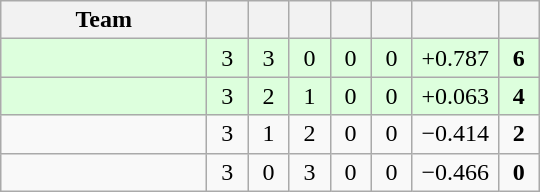<table class="wikitable" style="text-align:center;">
<tr>
<th style="width:130px;">Team</th>
<th width="20"></th>
<th width="20"></th>
<th width="20"></th>
<th width="20"></th>
<th width="20"></th>
<th width="50"></th>
<th width="20"></th>
</tr>
<tr style="background:#dfd">
<td align=left></td>
<td>3</td>
<td>3</td>
<td>0</td>
<td>0</td>
<td>0</td>
<td>+0.787</td>
<td><strong>6</strong></td>
</tr>
<tr style="background:#dfd">
<td align=left></td>
<td>3</td>
<td>2</td>
<td>1</td>
<td>0</td>
<td>0</td>
<td>+0.063</td>
<td><strong>4</strong></td>
</tr>
<tr>
<td align=left></td>
<td>3</td>
<td>1</td>
<td>2</td>
<td>0</td>
<td>0</td>
<td>−0.414</td>
<td><strong>2</strong></td>
</tr>
<tr>
<td align=left></td>
<td>3</td>
<td>0</td>
<td>3</td>
<td>0</td>
<td>0</td>
<td>−0.466</td>
<td><strong>0</strong></td>
</tr>
</table>
